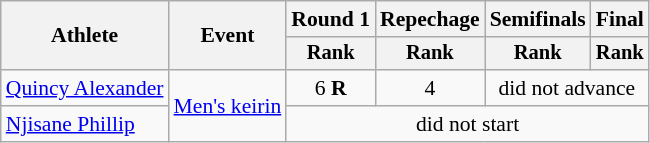<table class="wikitable" style="font-size:90%;">
<tr>
<th rowspan=2>Athlete</th>
<th rowspan=2>Event</th>
<th>Round 1</th>
<th>Repechage</th>
<th>Semifinals</th>
<th>Final</th>
</tr>
<tr style="font-size:95%">
<th>Rank</th>
<th>Rank</th>
<th>Rank</th>
<th>Rank</th>
</tr>
<tr align=center>
<td align=left><a href='#'>Quincy Alexander</a></td>
<td align=left rowspan=2><a href='#'>Men's keirin</a></td>
<td>6 <strong>R</strong></td>
<td>4</td>
<td colspan=2>did not advance</td>
</tr>
<tr align=center>
<td align=left><a href='#'>Njisane Phillip</a></td>
<td colspan=4>did not start</td>
</tr>
</table>
